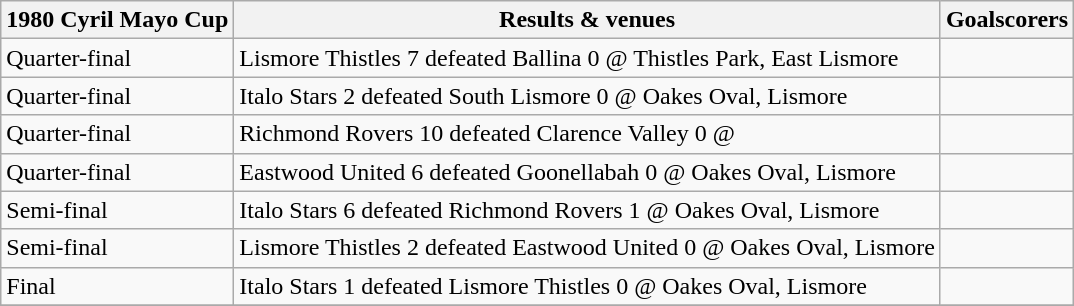<table class="wikitable">
<tr>
<th>1980 Cyril Mayo Cup</th>
<th>Results & venues</th>
<th>Goalscorers</th>
</tr>
<tr>
<td>Quarter-final</td>
<td>Lismore Thistles 7 defeated Ballina 0 @ Thistles Park, East Lismore</td>
<td></td>
</tr>
<tr>
<td>Quarter-final</td>
<td>Italo Stars 2 defeated South Lismore 0 @ Oakes Oval, Lismore</td>
<td></td>
</tr>
<tr>
<td>Quarter-final</td>
<td>Richmond Rovers 10 defeated Clarence Valley 0 @</td>
<td></td>
</tr>
<tr>
<td>Quarter-final</td>
<td>Eastwood United 6 defeated Goonellabah 0 @ Oakes Oval, Lismore</td>
<td></td>
</tr>
<tr>
<td>Semi-final</td>
<td>Italo Stars 6 defeated Richmond Rovers 1 @ Oakes Oval, Lismore</td>
<td></td>
</tr>
<tr>
<td>Semi-final</td>
<td>Lismore Thistles 2 defeated Eastwood United 0 @ Oakes Oval, Lismore</td>
<td></td>
</tr>
<tr>
<td>Final</td>
<td>Italo Stars 1 defeated Lismore Thistles 0 @ Oakes Oval, Lismore</td>
<td></td>
</tr>
<tr>
</tr>
</table>
